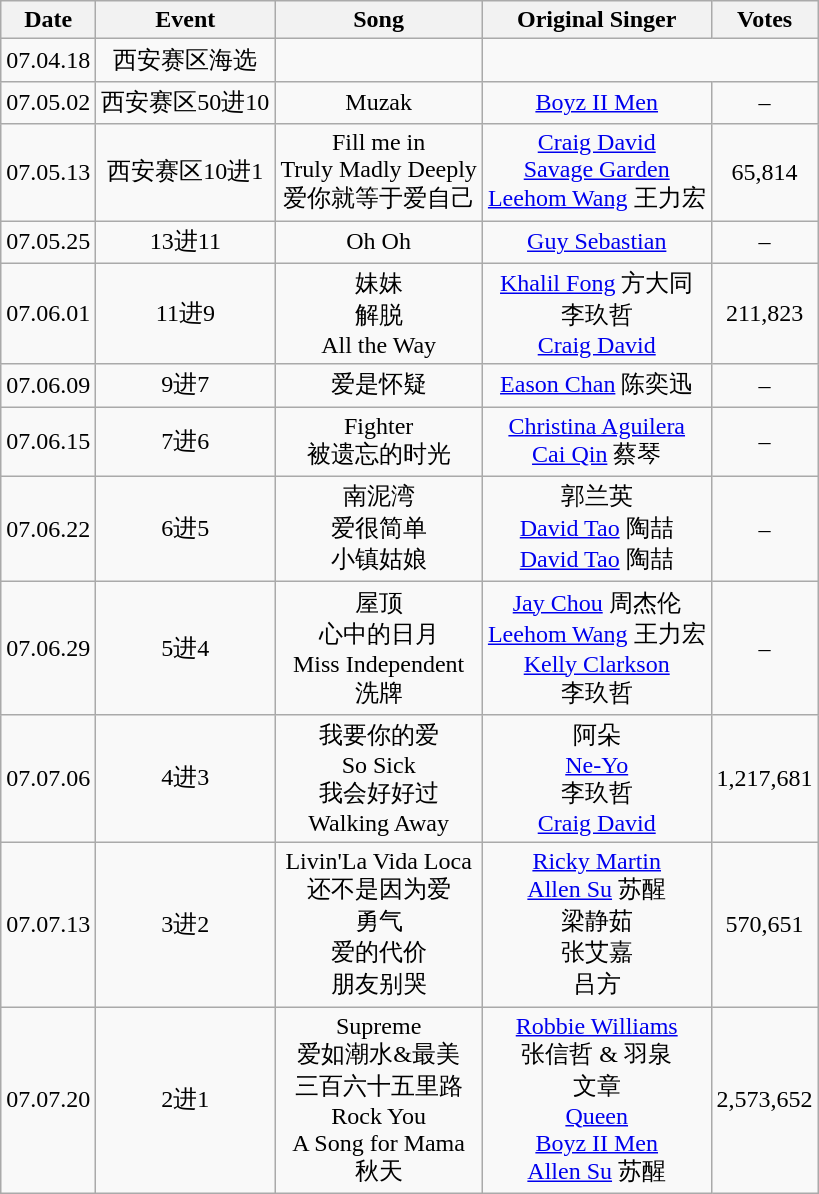<table class="wikitable" style="text-align:center;">
<tr>
<th>Date</th>
<th>Event</th>
<th>Song</th>
<th>Original Singer</th>
<th>Votes</th>
</tr>
<tr>
<td>07.04.18</td>
<td>西安赛区海选</td>
<td></td>
</tr>
<tr>
<td>07.05.02</td>
<td>西安赛区50进10</td>
<td>Muzak</td>
<td><a href='#'>Boyz II Men</a></td>
<td>–</td>
</tr>
<tr>
<td>07.05.13</td>
<td>西安赛区10进1</td>
<td>Fill me in <br> Truly Madly Deeply <br> 爱你就等于爱自己</td>
<td><a href='#'>Craig David</a> <br> <a href='#'>Savage Garden</a> <br> <a href='#'>Leehom Wang</a> 王力宏</td>
<td>65,814</td>
</tr>
<tr>
<td>07.05.25</td>
<td>13进11</td>
<td>Oh Oh</td>
<td><a href='#'>Guy Sebastian</a></td>
<td>–</td>
</tr>
<tr>
<td>07.06.01</td>
<td>11进9</td>
<td>妹妹 <br> 解脱 <br> All the Way</td>
<td><a href='#'>Khalil Fong</a> 方大同 <br> 李玖哲 <br> <a href='#'>Craig David</a></td>
<td>211,823</td>
</tr>
<tr>
<td>07.06.09</td>
<td>9进7</td>
<td>爱是怀疑</td>
<td><a href='#'>Eason Chan</a> 陈奕迅</td>
<td>–</td>
</tr>
<tr>
<td>07.06.15</td>
<td>7进6</td>
<td>Fighter <br> 被遗忘的时光</td>
<td><a href='#'>Christina Aguilera</a> <br> <a href='#'>Cai Qin</a> 蔡琴</td>
<td>–</td>
</tr>
<tr>
<td>07.06.22</td>
<td>6进5</td>
<td>南泥湾 <br> 爱很简单 <br> 小镇姑娘</td>
<td>郭兰英 <br> <a href='#'>David Tao</a> 陶喆 <br> <a href='#'>David Tao</a> 陶喆</td>
<td>–</td>
</tr>
<tr>
<td>07.06.29</td>
<td>5进4</td>
<td>屋顶 <br> 心中的日月 <br> Miss Independent <br> 洗牌</td>
<td><a href='#'>Jay Chou</a> 周杰伦 <br> <a href='#'>Leehom Wang</a> 王力宏 <br> <a href='#'>Kelly Clarkson</a> <br> 李玖哲</td>
<td>–</td>
</tr>
<tr>
<td>07.07.06</td>
<td>4进3</td>
<td>我要你的爱 <br> So Sick <br> 我会好好过 <br> Walking Away</td>
<td>阿朵 <br> <a href='#'>Ne-Yo</a> <br> 李玖哲 <br> <a href='#'>Craig David</a></td>
<td>1,217,681</td>
</tr>
<tr>
<td>07.07.13</td>
<td>3进2</td>
<td>Livin'La Vida Loca <br> 还不是因为爱 <br> 勇气 <br> 爱的代价 <br> 朋友别哭</td>
<td><a href='#'>Ricky Martin</a> <br> <a href='#'>Allen Su</a> 苏醒 <br> 梁静茹 <br> 张艾嘉 <br> 吕方</td>
<td>570,651</td>
</tr>
<tr>
<td>07.07.20</td>
<td>2进1</td>
<td>Supreme <br> 爱如潮水&最美 <br> 三百六十五里路 <br> Rock You <br> A Song for Mama <br> 秋天</td>
<td><a href='#'>Robbie Williams</a> <br> 张信哲 & 羽泉 <br> 文章 <br> <a href='#'>Queen</a> <br> <a href='#'>Boyz II Men</a> <br> <a href='#'>Allen Su</a> 苏醒</td>
<td>2,573,652</td>
</tr>
</table>
